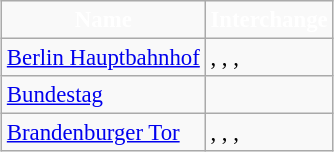<table style="margin-left: 1em; margin-bottom: 1em; color: black; border-collapse: collapse; font-size: 95%" class="wikitable sortable">
<tr style="color:white" align="center" bgcolor=>
<td><strong>Name</strong></td>
<td><strong>Interchange</strong></td>
</tr>
<tr>
<td><a href='#'>Berlin Hauptbahnhof</a></td>
<td>, , , </td>
</tr>
<tr>
<td><a href='#'>Bundestag</a></td>
<td> </td>
</tr>
<tr>
<td><a href='#'>Brandenburger Tor</a></td>
<td>, , , </td>
</tr>
</table>
